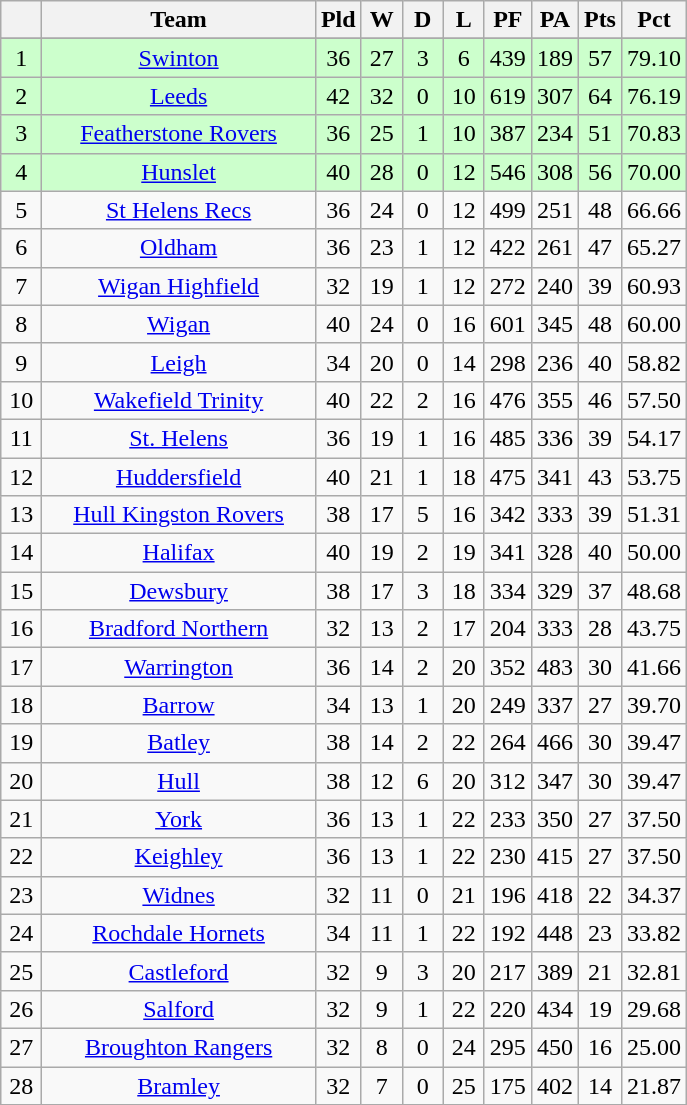<table class="wikitable" style="text-align:center;">
<tr>
<th width=20 abbr="Position"></th>
<th width=175>Team</th>
<th width=20 abbr="Played">Pld</th>
<th width=20 abbr="Won">W</th>
<th width=20 abbr="Drawn">D</th>
<th width=20 abbr="Lost">L</th>
<th width=20 abbr="Points for">PF</th>
<th width=20 abbr="Points against">PA</th>
<th width=20 abbr="Points">Pts</th>
<th width=20 abbr=”Win Percentage”>Pct</th>
</tr>
<tr>
</tr>
<tr align=center style="background:#ccffcc;color:">
<td>1</td>
<td><a href='#'>Swinton</a></td>
<td>36</td>
<td>27</td>
<td>3</td>
<td>6</td>
<td>439</td>
<td>189</td>
<td>57</td>
<td>79.10</td>
</tr>
<tr align=center style="background:#ccffcc;color:">
<td>2</td>
<td><a href='#'>Leeds</a></td>
<td>42</td>
<td>32</td>
<td>0</td>
<td>10</td>
<td>619</td>
<td>307</td>
<td>64</td>
<td>76.19</td>
</tr>
<tr align=center style="background:#ccffcc;color:">
<td>3</td>
<td><a href='#'>Featherstone Rovers</a></td>
<td>36</td>
<td>25</td>
<td>1</td>
<td>10</td>
<td>387</td>
<td>234</td>
<td>51</td>
<td>70.83</td>
</tr>
<tr align=center style="background:#ccffcc;color:">
<td>4</td>
<td><a href='#'>Hunslet</a></td>
<td>40</td>
<td>28</td>
<td>0</td>
<td>12</td>
<td>546</td>
<td>308</td>
<td>56</td>
<td>70.00</td>
</tr>
<tr align=center style="background:">
<td>5</td>
<td><a href='#'>St Helens Recs</a></td>
<td>36</td>
<td>24</td>
<td>0</td>
<td>12</td>
<td>499</td>
<td>251</td>
<td>48</td>
<td>66.66</td>
</tr>
<tr align=center style="background:">
<td>6</td>
<td><a href='#'>Oldham</a></td>
<td>36</td>
<td>23</td>
<td>1</td>
<td>12</td>
<td>422</td>
<td>261</td>
<td>47</td>
<td>65.27</td>
</tr>
<tr align=center style="background:">
<td>7</td>
<td><a href='#'>Wigan Highfield</a></td>
<td>32</td>
<td>19</td>
<td>1</td>
<td>12</td>
<td>272</td>
<td>240</td>
<td>39</td>
<td>60.93</td>
</tr>
<tr align=center style="background:">
<td>8</td>
<td><a href='#'>Wigan</a></td>
<td>40</td>
<td>24</td>
<td>0</td>
<td>16</td>
<td>601</td>
<td>345</td>
<td>48</td>
<td>60.00</td>
</tr>
<tr align=center style="background:">
<td>9</td>
<td><a href='#'>Leigh</a></td>
<td>34</td>
<td>20</td>
<td>0</td>
<td>14</td>
<td>298</td>
<td>236</td>
<td>40</td>
<td>58.82</td>
</tr>
<tr align=center style="background:">
<td>10</td>
<td><a href='#'>Wakefield Trinity</a></td>
<td>40</td>
<td>22</td>
<td>2</td>
<td>16</td>
<td>476</td>
<td>355</td>
<td>46</td>
<td>57.50</td>
</tr>
<tr align=center style="background:">
<td>11</td>
<td><a href='#'>St. Helens</a></td>
<td>36</td>
<td>19</td>
<td>1</td>
<td>16</td>
<td>485</td>
<td>336</td>
<td>39</td>
<td>54.17</td>
</tr>
<tr align=center style="background:">
<td>12</td>
<td><a href='#'>Huddersfield</a></td>
<td>40</td>
<td>21</td>
<td>1</td>
<td>18</td>
<td>475</td>
<td>341</td>
<td>43</td>
<td>53.75</td>
</tr>
<tr align=center style="background:">
<td>13</td>
<td><a href='#'>Hull Kingston Rovers</a></td>
<td>38</td>
<td>17</td>
<td>5</td>
<td>16</td>
<td>342</td>
<td>333</td>
<td>39</td>
<td>51.31</td>
</tr>
<tr align=center style="background:">
<td>14</td>
<td><a href='#'>Halifax</a></td>
<td>40</td>
<td>19</td>
<td>2</td>
<td>19</td>
<td>341</td>
<td>328</td>
<td>40</td>
<td>50.00</td>
</tr>
<tr align=center style="background:">
<td>15</td>
<td><a href='#'>Dewsbury</a></td>
<td>38</td>
<td>17</td>
<td>3</td>
<td>18</td>
<td>334</td>
<td>329</td>
<td>37</td>
<td>48.68</td>
</tr>
<tr align=center style="background:">
<td>16</td>
<td><a href='#'>Bradford Northern</a></td>
<td>32</td>
<td>13</td>
<td>2</td>
<td>17</td>
<td>204</td>
<td>333</td>
<td>28</td>
<td>43.75</td>
</tr>
<tr align=center style="background:">
<td>17</td>
<td><a href='#'>Warrington</a></td>
<td>36</td>
<td>14</td>
<td>2</td>
<td>20</td>
<td>352</td>
<td>483</td>
<td>30</td>
<td>41.66</td>
</tr>
<tr align=center style="background:">
<td>18</td>
<td><a href='#'>Barrow</a></td>
<td>34</td>
<td>13</td>
<td>1</td>
<td>20</td>
<td>249</td>
<td>337</td>
<td>27</td>
<td>39.70</td>
</tr>
<tr align=center style="background:">
<td>19</td>
<td><a href='#'>Batley</a></td>
<td>38</td>
<td>14</td>
<td>2</td>
<td>22</td>
<td>264</td>
<td>466</td>
<td>30</td>
<td>39.47</td>
</tr>
<tr align=center style="background:">
<td>20</td>
<td><a href='#'>Hull</a></td>
<td>38</td>
<td>12</td>
<td>6</td>
<td>20</td>
<td>312</td>
<td>347</td>
<td>30</td>
<td>39.47</td>
</tr>
<tr align=center style="background:">
<td>21</td>
<td><a href='#'>York</a></td>
<td>36</td>
<td>13</td>
<td>1</td>
<td>22</td>
<td>233</td>
<td>350</td>
<td>27</td>
<td>37.50</td>
</tr>
<tr align=center style="background:">
<td>22</td>
<td><a href='#'>Keighley</a></td>
<td>36</td>
<td>13</td>
<td>1</td>
<td>22</td>
<td>230</td>
<td>415</td>
<td>27</td>
<td>37.50</td>
</tr>
<tr align=center style="background:">
<td>23</td>
<td><a href='#'>Widnes</a></td>
<td>32</td>
<td>11</td>
<td>0</td>
<td>21</td>
<td>196</td>
<td>418</td>
<td>22</td>
<td>34.37</td>
</tr>
<tr align=center style="background:">
<td>24</td>
<td><a href='#'>Rochdale Hornets</a></td>
<td>34</td>
<td>11</td>
<td>1</td>
<td>22</td>
<td>192</td>
<td>448</td>
<td>23</td>
<td>33.82</td>
</tr>
<tr align=center style="background:">
<td>25</td>
<td><a href='#'>Castleford</a></td>
<td>32</td>
<td>9</td>
<td>3</td>
<td>20</td>
<td>217</td>
<td>389</td>
<td>21</td>
<td>32.81</td>
</tr>
<tr align=center style="background:">
<td>26</td>
<td><a href='#'>Salford</a></td>
<td>32</td>
<td>9</td>
<td>1</td>
<td>22</td>
<td>220</td>
<td>434</td>
<td>19</td>
<td>29.68</td>
</tr>
<tr align=center style="background:">
<td>27</td>
<td><a href='#'>Broughton Rangers</a></td>
<td>32</td>
<td>8</td>
<td>0</td>
<td>24</td>
<td>295</td>
<td>450</td>
<td>16</td>
<td>25.00</td>
</tr>
<tr align=center style="background:">
<td>28</td>
<td><a href='#'>Bramley</a></td>
<td>32</td>
<td>7</td>
<td>0</td>
<td>25</td>
<td>175</td>
<td>402</td>
<td>14</td>
<td>21.87</td>
</tr>
<tr>
</tr>
</table>
